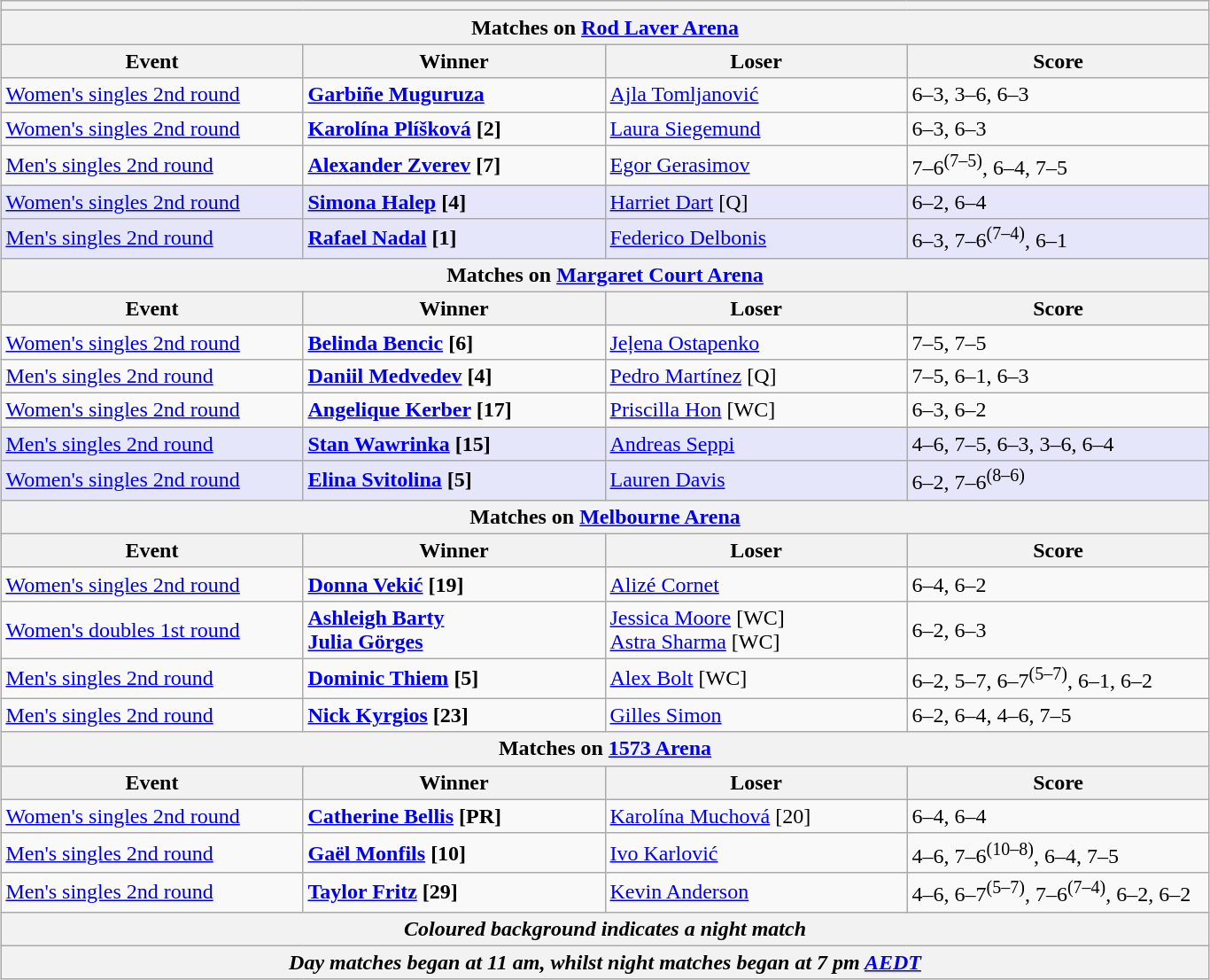<table class="wikitable collapsible uncollapsed nowrap"  style="margin:auto;">
<tr>
<th colspan=4></th>
</tr>
<tr>
<th colspan=4><strong>Matches on <a href='#'>Rod Laver Arena</a></strong></th>
</tr>
<tr>
<th style="width:220px;">Event</th>
<th style="width:220px;">Winner</th>
<th style="width:220px;">Loser</th>
<th style="width:220px;">Score</th>
</tr>
<tr>
<td><a href='#'>Women's singles 2nd round</a></td>
<td><strong> <a href='#'>Garbiñe Muguruza</a></strong></td>
<td> <a href='#'>Ajla Tomljanović</a></td>
<td>6–3, 3–6, 6–3</td>
</tr>
<tr>
<td><a href='#'>Women's singles 2nd round</a></td>
<td><strong> <a href='#'>Karolína Plíšková</a> [2]</strong></td>
<td> <a href='#'>Laura Siegemund</a></td>
<td>6–3, 6–3</td>
</tr>
<tr>
<td><a href='#'>Men's singles 2nd round</a></td>
<td><strong> <a href='#'>Alexander Zverev</a> [7]</strong></td>
<td> <a href='#'>Egor Gerasimov</a></td>
<td>7–6<sup>(7–5)</sup>, 6–4, 7–5</td>
</tr>
<tr bgcolor=lavender>
<td><a href='#'>Women's singles 2nd round</a></td>
<td><strong> <a href='#'>Simona Halep</a> [4]</strong></td>
<td> <a href='#'>Harriet Dart</a> [Q]</td>
<td>6–2, 6–4</td>
</tr>
<tr bgcolor=lavender>
<td><a href='#'>Men's singles 2nd round</a></td>
<td> <strong><a href='#'>Rafael Nadal</a> [1]</strong></td>
<td> <a href='#'>Federico Delbonis</a></td>
<td>6–3, 7–6<sup>(7–4)</sup>, 6–1</td>
</tr>
<tr>
<th colspan=4><strong>Matches on <a href='#'>Margaret Court Arena</a></strong></th>
</tr>
<tr>
<th style="width:220px;">Event</th>
<th style="width:220px;">Winner</th>
<th style="width:220px;">Loser</th>
<th style="width:220px;">Score</th>
</tr>
<tr>
<td><a href='#'>Women's singles 2nd round</a></td>
<td><strong> <a href='#'>Belinda Bencic</a> [6]</strong></td>
<td> <a href='#'>Jeļena Ostapenko</a></td>
<td>7–5, 7–5</td>
</tr>
<tr>
<td><a href='#'>Men's singles 2nd round</a></td>
<td><strong> <a href='#'>Daniil Medvedev</a> [4]</strong></td>
<td> <a href='#'>Pedro Martínez</a> [Q]</td>
<td>7–5, 6–1, 6–3</td>
</tr>
<tr>
<td><a href='#'>Women's singles 2nd round</a></td>
<td><strong> <a href='#'>Angelique Kerber</a> [17]</strong></td>
<td> <a href='#'>Priscilla Hon</a> [WC]</td>
<td>6–3, 6–2</td>
</tr>
<tr bgcolor=lavender>
<td><a href='#'>Men's singles 2nd round</a></td>
<td><strong> <a href='#'>Stan Wawrinka</a> [15]</strong></td>
<td> <a href='#'>Andreas Seppi</a></td>
<td>4–6, 7–5, 6–3, 3–6, 6–4</td>
</tr>
<tr bgcolor=lavender>
<td><a href='#'>Women's singles 2nd round</a></td>
<td><strong> <a href='#'>Elina Svitolina</a> [5]</strong></td>
<td> <a href='#'>Lauren Davis</a></td>
<td>6–2, 7–6<sup>(8–6)</sup></td>
</tr>
<tr>
<th colspan=4><strong>Matches on <a href='#'>Melbourne Arena</a></strong></th>
</tr>
<tr>
<th style="width:220px;">Event</th>
<th style="width:220px;">Winner</th>
<th style="width:220px;">Loser</th>
<th style="width:220px;">Score</th>
</tr>
<tr>
<td><a href='#'>Women's singles 2nd round</a></td>
<td><strong> <a href='#'>Donna Vekić</a> [19]</strong></td>
<td> <a href='#'>Alizé Cornet</a></td>
<td>6–4, 6–2</td>
</tr>
<tr>
<td><a href='#'>Women's doubles 1st round</a></td>
<td><strong> <a href='#'>Ashleigh Barty</a><br> <a href='#'>Julia Görges</a></strong></td>
<td> <a href='#'>Jessica Moore</a>  [WC]<br> <a href='#'>Astra Sharma</a> [WC]</td>
<td>6–2, 6–3</td>
</tr>
<tr>
<td><a href='#'>Men's singles 2nd round</a></td>
<td><strong> <a href='#'>Dominic Thiem</a> [5]</strong></td>
<td> <a href='#'>Alex Bolt</a> [WC]</td>
<td>6–2, 5–7, 6–7<sup>(5–7)</sup>, 6–1, 6–2</td>
</tr>
<tr>
<td><a href='#'>Men's singles 2nd round</a></td>
<td><strong> <a href='#'>Nick Kyrgios</a> [23]</strong></td>
<td> <a href='#'>Gilles Simon</a></td>
<td>6–2, 6–4, 4–6, 7–5</td>
</tr>
<tr>
<th colspan=4><strong>Matches on <a href='#'>1573 Arena</a></strong></th>
</tr>
<tr>
<th style="width:220px;">Event</th>
<th style="width:220px;">Winner</th>
<th style="width:220px;">Loser</th>
<th style="width:220px;">Score</th>
</tr>
<tr>
<td><a href='#'>Women's singles 2nd round</a></td>
<td><strong> <a href='#'>Catherine Bellis</a> [PR]</strong></td>
<td> <a href='#'>Karolína Muchová</a> [20]</td>
<td>6–4, 6–4</td>
</tr>
<tr>
<td><a href='#'>Men's singles 2nd round</a></td>
<td><strong> <a href='#'>Gaël Monfils</a> [10]</strong></td>
<td> <a href='#'>Ivo Karlović</a></td>
<td>4–6, 7–6<sup>(10–8)</sup>, 6–4, 7–5</td>
</tr>
<tr>
<td><a href='#'>Men's singles 2nd round</a></td>
<td><strong> <a href='#'>Taylor Fritz</a> [29]</strong></td>
<td> <a href='#'>Kevin Anderson</a></td>
<td>4–6, 6–7<sup>(5–7)</sup>, 7–6<sup>(7–4)</sup>, 6–2, 6–2</td>
</tr>
<tr>
<th colspan=4><em>Coloured background indicates a night match</em></th>
</tr>
<tr>
<th colspan=4><em>Day matches began at 11 am, whilst night matches began at 7 pm <a href='#'>AEDT</a></em></th>
</tr>
</table>
